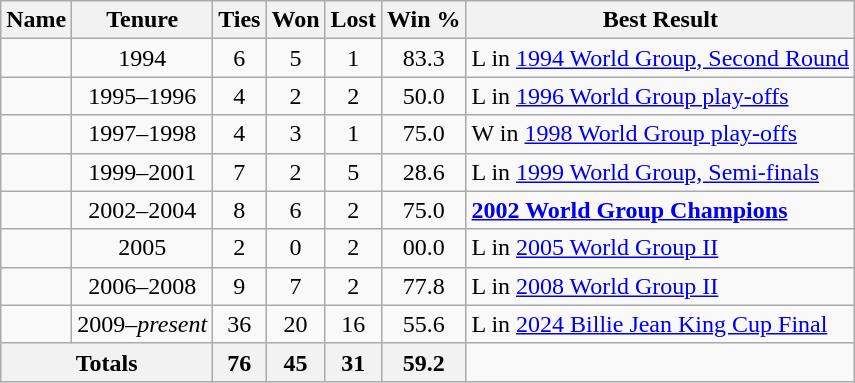<table class="wikitable sortable" style="text-align: center;">
<tr>
<th>Name</th>
<th>Tenure</th>
<th>Ties</th>
<th>Won</th>
<th>Lost</th>
<th>Win %</th>
<th class="unsortable">Best Result</th>
</tr>
<tr>
<td style="text-align: left;"> </td>
<td>1994</td>
<td>6</td>
<td>5</td>
<td>1</td>
<td>83.3</td>
<td style="text-align: left;">L in <a href='#'>1994 World Group, Second Round</a></td>
</tr>
<tr>
<td style="text-align: left;"> </td>
<td>1995–1996</td>
<td>4</td>
<td>2</td>
<td>2</td>
<td>50.0</td>
<td style="text-align: left;">L in <a href='#'>1996 World Group play-offs</a></td>
</tr>
<tr>
<td style="text-align: left;"> </td>
<td>1997–1998</td>
<td>4</td>
<td>3</td>
<td>1</td>
<td>75.0</td>
<td style="text-align: left;">W in <a href='#'>1998 World Group play-offs</a></td>
</tr>
<tr>
<td style="text-align: left;"> </td>
<td>1999–2001</td>
<td>7</td>
<td>2</td>
<td>5</td>
<td>28.6</td>
<td style="text-align: left;">L in <a href='#'>1999 World Group, Semi-finals</a></td>
</tr>
<tr>
<td style="text-align: left;"> </td>
<td>2002–2004</td>
<td>8</td>
<td>6</td>
<td>2</td>
<td>75.0</td>
<td style="text-align: left;"><strong><a href='#'>2002 World Group Champions</a></strong></td>
</tr>
<tr>
<td style="text-align: left;"> </td>
<td>2005</td>
<td>2</td>
<td>0</td>
<td>2</td>
<td>00.0</td>
<td style="text-align: left;">L in <a href='#'>2005 World Group II</a></td>
</tr>
<tr>
<td style="text-align: left;"> </td>
<td>2006–2008</td>
<td>9</td>
<td>7</td>
<td>2</td>
<td>77.8</td>
<td style="text-align: left;">L in <a href='#'>2008 World Group II</a></td>
</tr>
<tr>
<td style="text-align: left;"> </td>
<td>2009–<em>present</em></td>
<td>36</td>
<td>20</td>
<td>16</td>
<td>55.6</td>
<td style="text-align: left;">L in <a href='#'>2024 Billie Jean King Cup Final</a></td>
</tr>
<tr>
<th colspan="2">Totals</th>
<th>76</th>
<th>45</th>
<th>31</th>
<th>59.2</th>
</tr>
</table>
